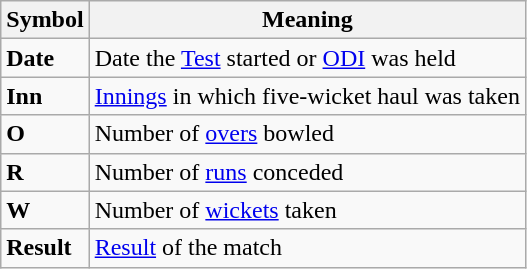<table class="wikitable">
<tr>
<th>Symbol</th>
<th>Meaning</th>
</tr>
<tr>
<td><strong>Date</strong></td>
<td>Date the <a href='#'>Test</a> started or <a href='#'>ODI</a> was held</td>
</tr>
<tr>
<td><strong>Inn</strong></td>
<td><a href='#'>Innings</a> in which five-wicket haul was taken</td>
</tr>
<tr>
<td><strong>O</strong></td>
<td>Number of <a href='#'>overs</a> bowled</td>
</tr>
<tr>
<td><strong>R</strong></td>
<td>Number of <a href='#'>runs</a> conceded</td>
</tr>
<tr>
<td><strong>W</strong></td>
<td>Number of <a href='#'>wickets</a> taken</td>
</tr>
<tr>
<td><strong>Result</strong></td>
<td><a href='#'>Result</a> of the match</td>
</tr>
</table>
